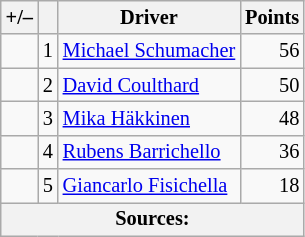<table class="wikitable" style="font-size: 85%;">
<tr>
<th scope="col">+/–</th>
<th scope="col"></th>
<th scope="col">Driver</th>
<th scope="col">Points</th>
</tr>
<tr>
<td align="left"></td>
<td align="center">1</td>
<td> <a href='#'>Michael Schumacher</a></td>
<td align="right">56</td>
</tr>
<tr>
<td align="left"></td>
<td align="center">2</td>
<td> <a href='#'>David Coulthard</a></td>
<td align="right">50</td>
</tr>
<tr>
<td align="left"></td>
<td align="center">3</td>
<td> <a href='#'>Mika Häkkinen</a></td>
<td align="right">48</td>
</tr>
<tr>
<td align="left"></td>
<td align="center">4</td>
<td> <a href='#'>Rubens Barrichello</a></td>
<td align="right">36</td>
</tr>
<tr>
<td align="left"></td>
<td align="center">5</td>
<td> <a href='#'>Giancarlo Fisichella</a></td>
<td align="right">18</td>
</tr>
<tr>
<th colspan=4>Sources:</th>
</tr>
</table>
